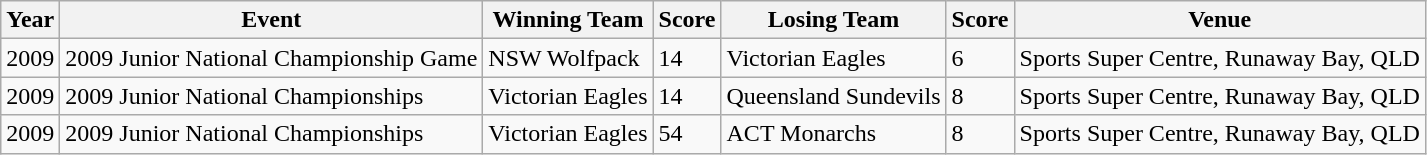<table class="wikitable">
<tr>
<th>Year</th>
<th>Event</th>
<th>Winning Team</th>
<th>Score</th>
<th>Losing Team</th>
<th>Score</th>
<th>Venue</th>
</tr>
<tr>
<td>2009</td>
<td>2009 Junior National Championship Game</td>
<td>NSW Wolfpack</td>
<td>14</td>
<td>Victorian Eagles</td>
<td>6</td>
<td>Sports Super Centre, Runaway Bay, QLD</td>
</tr>
<tr>
<td>2009</td>
<td>2009 Junior National Championships</td>
<td>Victorian Eagles</td>
<td>14</td>
<td>Queensland Sundevils</td>
<td>8</td>
<td>Sports Super Centre, Runaway Bay, QLD</td>
</tr>
<tr>
<td>2009</td>
<td>2009 Junior National Championships</td>
<td>Victorian Eagles</td>
<td>54</td>
<td>ACT Monarchs</td>
<td>8</td>
<td>Sports Super Centre, Runaway Bay, QLD</td>
</tr>
</table>
